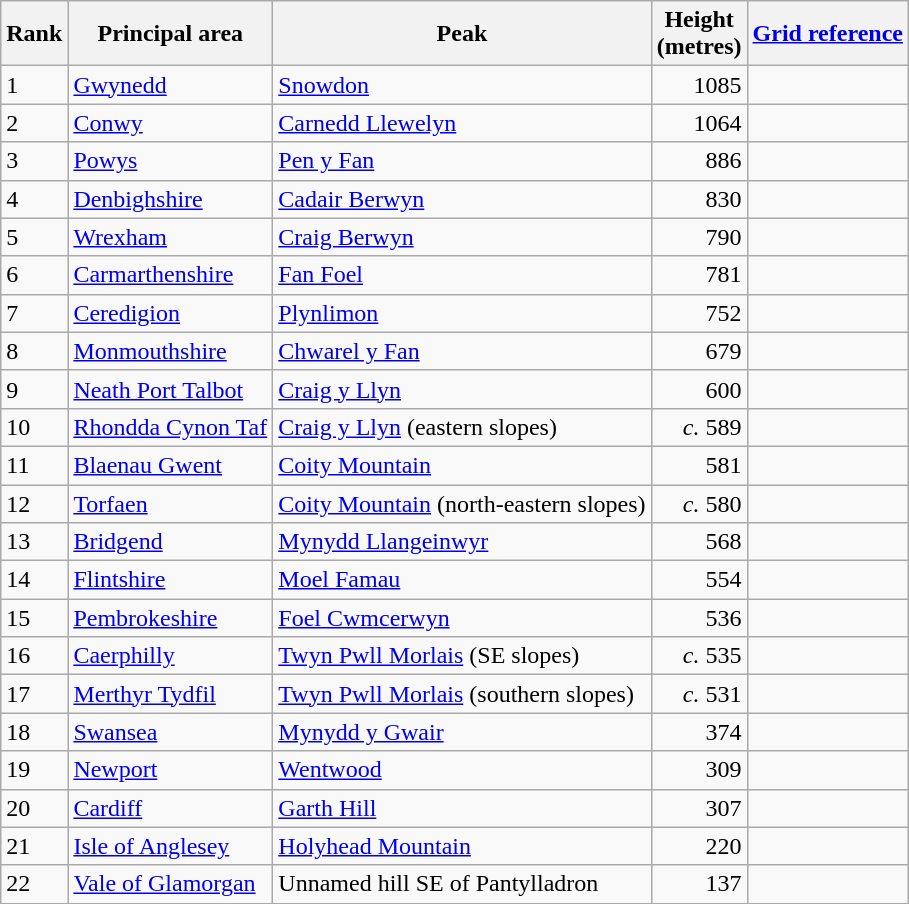<table class="wikitable">
<tr>
<th>Rank</th>
<th>Principal area</th>
<th>Peak</th>
<th>Height<br>(metres)</th>
<th><a href='#'>Grid reference</a></th>
</tr>
<tr>
<td>1</td>
<td><a href='#'>Gwynedd</a></td>
<td><a href='#'>Snowdon</a></td>
<td align=right>1085</td>
<td></td>
</tr>
<tr>
<td>2</td>
<td><a href='#'>Conwy</a></td>
<td><a href='#'>Carnedd Llewelyn</a></td>
<td align=right>1064</td>
<td></td>
</tr>
<tr>
<td>3</td>
<td><a href='#'>Powys</a></td>
<td><a href='#'>Pen y Fan</a></td>
<td align=right>886</td>
<td></td>
</tr>
<tr>
<td>4</td>
<td><a href='#'>Denbighshire</a></td>
<td><a href='#'>Cadair Berwyn</a></td>
<td align=right>830</td>
<td></td>
</tr>
<tr>
<td>5</td>
<td><a href='#'>Wrexham</a></td>
<td><a href='#'>Craig Berwyn</a></td>
<td align=right>790</td>
<td></td>
</tr>
<tr>
<td>6</td>
<td><a href='#'>Carmarthenshire</a></td>
<td><a href='#'>Fan Foel</a></td>
<td align=right>781</td>
<td></td>
</tr>
<tr>
<td>7</td>
<td><a href='#'>Ceredigion</a></td>
<td><a href='#'>Plynlimon</a></td>
<td align=right>752</td>
<td></td>
</tr>
<tr>
<td>8</td>
<td><a href='#'>Monmouthshire</a></td>
<td><a href='#'>Chwarel y Fan</a></td>
<td align=right>679</td>
<td></td>
</tr>
<tr>
<td>9</td>
<td><a href='#'>Neath Port Talbot</a></td>
<td><a href='#'>Craig y Llyn</a></td>
<td align=right>600</td>
<td></td>
</tr>
<tr>
<td>10</td>
<td><a href='#'>Rhondda Cynon Taf</a></td>
<td><a href='#'>Craig y Llyn</a> (eastern slopes)</td>
<td align=right><em>c.</em> 589</td>
<td></td>
</tr>
<tr>
<td>11</td>
<td><a href='#'>Blaenau Gwent</a></td>
<td><a href='#'>Coity Mountain</a></td>
<td align=right>581</td>
<td></td>
</tr>
<tr>
<td>12</td>
<td><a href='#'>Torfaen</a></td>
<td><a href='#'>Coity Mountain</a> (north-eastern slopes)</td>
<td align=right><em>c.</em> 580</td>
<td></td>
</tr>
<tr>
<td>13</td>
<td><a href='#'>Bridgend</a></td>
<td><a href='#'>Mynydd Llangeinwyr</a></td>
<td align=right>568</td>
<td></td>
</tr>
<tr>
<td>14</td>
<td><a href='#'>Flintshire</a></td>
<td><a href='#'>Moel Famau</a></td>
<td align=right>554</td>
<td></td>
</tr>
<tr>
<td>15</td>
<td><a href='#'>Pembrokeshire</a></td>
<td><a href='#'>Foel Cwmcerwyn</a></td>
<td align=right>536</td>
<td></td>
</tr>
<tr>
<td>16</td>
<td><a href='#'>Caerphilly</a></td>
<td><a href='#'>Twyn Pwll Morlais</a> (SE slopes)</td>
<td align=right><em>c.</em> 535</td>
<td></td>
</tr>
<tr>
<td>17</td>
<td><a href='#'>Merthyr Tydfil</a></td>
<td><a href='#'>Twyn Pwll Morlais</a> (southern slopes)</td>
<td align=right><em>c.</em> 531</td>
<td></td>
</tr>
<tr>
<td>18</td>
<td><a href='#'>Swansea</a></td>
<td><a href='#'>Mynydd y Gwair</a></td>
<td align=right>374</td>
<td></td>
</tr>
<tr>
<td>19</td>
<td><a href='#'>Newport</a></td>
<td><a href='#'>Wentwood</a></td>
<td align=right>309</td>
<td></td>
</tr>
<tr>
<td>20</td>
<td><a href='#'>Cardiff</a></td>
<td><a href='#'>Garth Hill</a></td>
<td align=right>307</td>
<td></td>
</tr>
<tr>
<td>21</td>
<td><a href='#'>Isle of Anglesey</a></td>
<td><a href='#'>Holyhead Mountain</a></td>
<td align=right>220</td>
<td></td>
</tr>
<tr>
<td>22</td>
<td><a href='#'>Vale of Glamorgan</a></td>
<td>Unnamed hill SE of Pantylladron</td>
<td align=right>137</td>
<td></td>
</tr>
</table>
